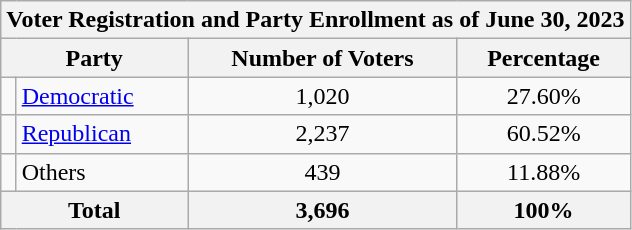<table class=wikitable>
<tr>
<th colspan = 6>Voter Registration and Party Enrollment as of June 30, 2023</th>
</tr>
<tr>
<th colspan = 2>Party</th>
<th>Number of Voters</th>
<th>Percentage</th>
</tr>
<tr>
<td></td>
<td><a href='#'>Democratic</a></td>
<td align = center>1,020</td>
<td align = center>27.60%</td>
</tr>
<tr>
<td></td>
<td><a href='#'>Republican</a></td>
<td align = center>2,237</td>
<td align = center>60.52%</td>
</tr>
<tr>
<td></td>
<td>Others</td>
<td align = center>439</td>
<td align = center>11.88%</td>
</tr>
<tr>
<th colspan = 2>Total</th>
<th align = center>3,696</th>
<th align = center>100%</th>
</tr>
</table>
